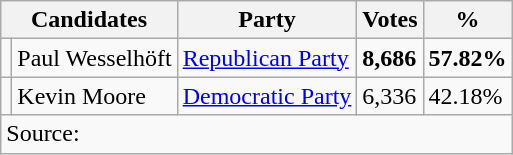<table class="wikitable">
<tr>
<th colspan="2">Candidates</th>
<th>Party</th>
<th>Votes</th>
<th>%</th>
</tr>
<tr>
<td></td>
<td>Paul Wesselhöft</td>
<td><a href='#'>Republican Party</a></td>
<td><strong>8,686</strong></td>
<td><strong>57.82%</strong></td>
</tr>
<tr>
<td></td>
<td>Kevin Moore</td>
<td><a href='#'>Democratic Party</a></td>
<td>6,336</td>
<td>42.18%</td>
</tr>
<tr>
<td colspan="6">Source:<br></td>
</tr>
</table>
